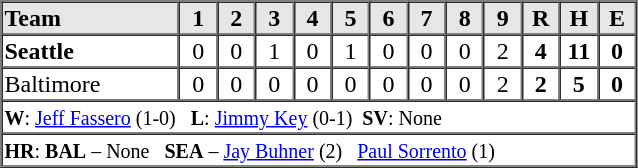<table border=1 cellspacing=0 width=425 style="margin-left:3em;">
<tr style="text-align:center; background-color:#e6e6e6;">
<th align=left width=28%>Team</th>
<th width=6%>1</th>
<th width=6%>2</th>
<th width=6%>3</th>
<th width=6%>4</th>
<th width=6%>5</th>
<th width=6%>6</th>
<th width=6%>7</th>
<th width=6%>8</th>
<th width=6%>9</th>
<th width=6%>R</th>
<th width=6%>H</th>
<th width=6%>E</th>
</tr>
<tr style="text-align:center;">
<td align=left><strong>Seattle</strong></td>
<td>0</td>
<td>0</td>
<td>1</td>
<td>0</td>
<td>1</td>
<td>0</td>
<td>0</td>
<td>0</td>
<td>2</td>
<td><strong>4</strong></td>
<td><strong>11</strong></td>
<td><strong>0</strong></td>
</tr>
<tr style="text-align:center;">
<td align=left>Baltimore</td>
<td>0</td>
<td>0</td>
<td>0</td>
<td>0</td>
<td>0</td>
<td>0</td>
<td>0</td>
<td>0</td>
<td>2</td>
<td><strong>2</strong></td>
<td><strong>5</strong></td>
<td><strong>0</strong></td>
</tr>
<tr style="text-align:left;">
<td colspan=13><small><strong>W</strong>: <a href='#'>Jeff Fassero</a> (1-0)   <strong>L</strong>: <a href='#'>Jimmy Key</a> (0-1)  <strong>SV</strong>: None</small></td>
</tr>
<tr style="text-align:left;">
<td colspan=13><small><strong>HR</strong>: <strong>BAL</strong> – None   <strong>SEA</strong> – <a href='#'>Jay Buhner</a> (2)   <a href='#'>Paul Sorrento</a> (1)</small></td>
</tr>
</table>
